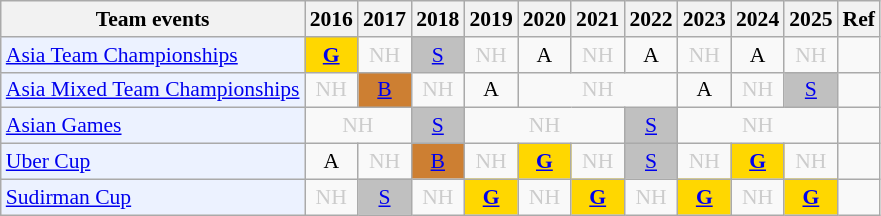<table class="wikitable" style="font-size: 90%; text-align:center">
<tr>
<th>Team events</th>
<th>2016</th>
<th>2017</th>
<th>2018</th>
<th>2019</th>
<th>2020</th>
<th>2021</th>
<th>2022</th>
<th>2023</th>
<th>2024</th>
<th>2025</th>
<th>Ref</th>
</tr>
<tr>
<td bgcolor="#ECF2FF"; align="left"><a href='#'>Asia Team Championships</a></td>
<td bgcolor=gold><a href='#'><strong>G</strong></a></td>
<td style=color:#ccc>NH</td>
<td bgcolor=silver><a href='#'>S</a></td>
<td style=color:#ccc>NH</td>
<td>A</td>
<td style=color:#ccc>NH</td>
<td>A</td>
<td style=color:#ccc>NH</td>
<td>A</td>
<td style=color:#ccc>NH</td>
<td></td>
</tr>
<tr>
<td bgcolor="#ECF2FF"; align="left"><a href='#'>Asia Mixed Team Championships</a></td>
<td style=color:#ccc>NH</td>
<td bgcolor=CD7F32><a href='#'>B</a></td>
<td style=color:#ccc>NH</td>
<td>A</td>
<td colspan="3" style=color:#ccc>NH</td>
<td>A</td>
<td style=color:#ccc>NH</td>
<td bgcolor=silver><a href='#'>S</a></td>
<td></td>
</tr>
<tr>
<td bgcolor="#ECF2FF"; align="left"><a href='#'>Asian Games</a></td>
<td colspan="2" style=color:#ccc>NH</td>
<td bgcolor=silver><a href='#'>S</a></td>
<td colspan="3" style=color:#ccc>NH</td>
<td bgcolor=silver><a href='#'>S</a></td>
<td colspan="3" style=color:#ccc>NH</td>
<td></td>
</tr>
<tr>
<td bgcolor="#ECF2FF"; align="left"><a href='#'>Uber Cup</a></td>
<td>A</td>
<td style=color:#ccc>NH</td>
<td bgcolor=CD7F32><a href='#'>B</a></td>
<td style=color:#ccc>NH</td>
<td bgcolor=gold><a href='#'><strong>G</strong></a></td>
<td style=color:#ccc>NH</td>
<td bgcolor=silver><a href='#'>S</a></td>
<td style=color:#ccc>NH</td>
<td bgcolor=gold><a href='#'><strong>G</strong></a></td>
<td style=color:#ccc>NH</td>
<td></td>
</tr>
<tr>
<td bgcolor="#ECF2FF"; align="left"><a href='#'>Sudirman Cup</a></td>
<td style=color:#ccc>NH</td>
<td bgcolor=silver><a href='#'>S</a></td>
<td style=color:#ccc>NH</td>
<td bgcolor=gold><a href='#'><strong>G</strong></a></td>
<td style=color:#ccc>NH</td>
<td bgcolor=gold><a href='#'><strong>G</strong></a></td>
<td style=color:#ccc>NH</td>
<td bgcolor=gold><a href='#'><strong>G</strong></a></td>
<td style=color:#ccc>NH</td>
<td bgcolor=gold><a href='#'><strong>G</strong></a></td>
<td></td>
</tr>
</table>
